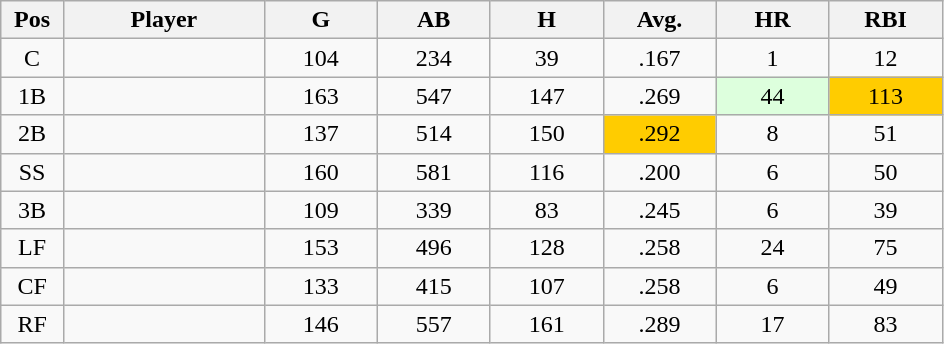<table class="wikitable sortable">
<tr>
<th bgcolor="#DDDDFF" width="5%">Pos</th>
<th bgcolor="#DDDDFF" width="16%">Player</th>
<th bgcolor="#DDDDFF" width="9%">G</th>
<th bgcolor="#DDDDFF" width="9%">AB</th>
<th bgcolor="#DDDDFF" width="9%">H</th>
<th bgcolor="#DDDDFF" width="9%">Avg.</th>
<th bgcolor="#DDDDFF" width="9%">HR</th>
<th bgcolor="#DDDDFF" width="9%">RBI</th>
</tr>
<tr align="center">
<td>C</td>
<td></td>
<td>104</td>
<td>234</td>
<td>39</td>
<td>.167</td>
<td>1</td>
<td>12</td>
</tr>
<tr align="center">
<td>1B</td>
<td></td>
<td>163</td>
<td>547</td>
<td>147</td>
<td>.269</td>
<td bgcolor="#DDFFDD">44</td>
<td bgcolor="#FFCC00">113</td>
</tr>
<tr align="center">
<td>2B</td>
<td></td>
<td>137</td>
<td>514</td>
<td>150</td>
<td bgcolor="#FFCC00">.292</td>
<td>8</td>
<td>51</td>
</tr>
<tr align="center">
<td>SS</td>
<td></td>
<td>160</td>
<td>581</td>
<td>116</td>
<td>.200</td>
<td>6</td>
<td>50</td>
</tr>
<tr align="center">
<td>3B</td>
<td></td>
<td>109</td>
<td>339</td>
<td>83</td>
<td>.245</td>
<td>6</td>
<td>39</td>
</tr>
<tr align="center">
<td>LF</td>
<td></td>
<td>153</td>
<td>496</td>
<td>128</td>
<td>.258</td>
<td>24</td>
<td>75</td>
</tr>
<tr align="center">
<td>CF</td>
<td></td>
<td>133</td>
<td>415</td>
<td>107</td>
<td>.258</td>
<td>6</td>
<td>49</td>
</tr>
<tr align="center">
<td>RF</td>
<td></td>
<td>146</td>
<td>557</td>
<td>161</td>
<td>.289</td>
<td>17</td>
<td>83</td>
</tr>
</table>
